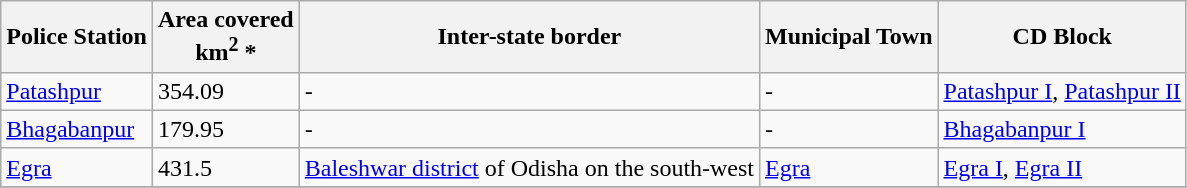<table class="wikitable sortable">
<tr>
<th>Police Station</th>
<th>Area covered<br>km<sup>2</sup> *</th>
<th>Inter-state border</th>
<th>Municipal Town</th>
<th>CD Block</th>
</tr>
<tr>
<td><a href='#'>Patashpur</a></td>
<td>354.09</td>
<td>-</td>
<td>-</td>
<td><a href='#'>Patashpur I</a>, <a href='#'>Patashpur II</a></td>
</tr>
<tr>
<td><a href='#'>Bhagabanpur</a></td>
<td>179.95</td>
<td>-</td>
<td>-</td>
<td><a href='#'>Bhagabanpur I</a></td>
</tr>
<tr>
<td><a href='#'>Egra</a></td>
<td>431.5</td>
<td><a href='#'>Baleshwar district</a> of Odisha on the south-west</td>
<td><a href='#'>Egra</a></td>
<td><a href='#'>Egra I</a>, <a href='#'>Egra II</a></td>
</tr>
<tr>
</tr>
</table>
